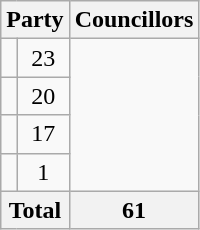<table class="wikitable">
<tr>
<th colspan=2>Party</th>
<th>Councillors</th>
</tr>
<tr>
<td></td>
<td align=center>23</td>
</tr>
<tr>
<td></td>
<td align=center>20</td>
</tr>
<tr>
<td></td>
<td align=center>17</td>
</tr>
<tr>
<td></td>
<td align=center>1</td>
</tr>
<tr>
<th colspan=2>Total</th>
<th align=center>61</th>
</tr>
</table>
